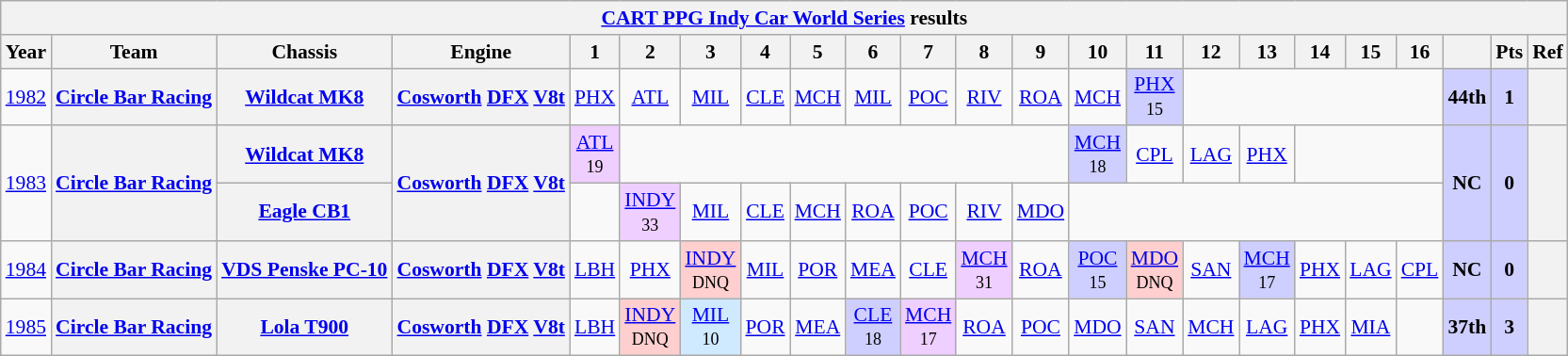<table class="wikitable" style="text-align:center; font-size:90%">
<tr>
<th colspan=34><a href='#'>CART PPG Indy Car World Series</a> results</th>
</tr>
<tr>
<th>Year</th>
<th>Team</th>
<th>Chassis</th>
<th>Engine</th>
<th>1</th>
<th>2</th>
<th>3</th>
<th>4</th>
<th>5</th>
<th>6</th>
<th>7</th>
<th>8</th>
<th>9</th>
<th>10</th>
<th>11</th>
<th>12</th>
<th>13</th>
<th>14</th>
<th>15</th>
<th>16</th>
<th></th>
<th>Pts</th>
<th>Ref</th>
</tr>
<tr>
<td><a href='#'>1982</a></td>
<th><a href='#'>Circle Bar Racing</a></th>
<th><a href='#'>Wildcat MK8</a></th>
<th><a href='#'>Cosworth</a> <a href='#'>DFX</a> <a href='#'>V8</a><a href='#'>t</a></th>
<td><a href='#'>PHX</a></td>
<td><a href='#'>ATL</a></td>
<td><a href='#'>MIL</a></td>
<td><a href='#'>CLE</a></td>
<td><a href='#'>MCH</a></td>
<td><a href='#'>MIL</a></td>
<td><a href='#'>POC</a></td>
<td><a href='#'>RIV</a></td>
<td><a href='#'>ROA</a></td>
<td><a href='#'>MCH</a></td>
<td style="background:#CFCFFF;"><a href='#'>PHX</a><br><small>15</small></td>
<td colspan=5></td>
<th style="background:#CFCFFF;">44th</th>
<th style="background:#CFCFFF;">1</th>
<th></th>
</tr>
<tr>
<td rowspan=2><a href='#'>1983</a></td>
<th rowspan=2><a href='#'>Circle Bar Racing</a></th>
<th><a href='#'>Wildcat MK8</a></th>
<th rowspan=2><a href='#'>Cosworth</a> <a href='#'>DFX</a> <a href='#'>V8</a><a href='#'>t</a></th>
<td style="background:#EFCFFF;"><a href='#'>ATL</a><br><small>19</small></td>
<td colspan=8></td>
<td style="background:#CFCFFF;"><a href='#'>MCH</a><br><small>18</small></td>
<td><a href='#'>CPL</a></td>
<td><a href='#'>LAG</a></td>
<td><a href='#'>PHX</a></td>
<td colspan=3></td>
<th rowspan=2 style="background:#CFCFFF;">NC</th>
<th rowspan=2 style="background:#CFCFFF;">0</th>
<th rowspan=2></th>
</tr>
<tr>
<th><a href='#'>Eagle CB1</a></th>
<td></td>
<td style="background:#EFCFFF;"><a href='#'>INDY</a><br><small>33</small></td>
<td><a href='#'>MIL</a></td>
<td><a href='#'>CLE</a></td>
<td><a href='#'>MCH</a></td>
<td><a href='#'>ROA</a></td>
<td><a href='#'>POC</a></td>
<td><a href='#'>RIV</a></td>
<td><a href='#'>MDO</a></td>
<td colspan=7></td>
</tr>
<tr>
<td><a href='#'>1984</a></td>
<th><a href='#'>Circle Bar Racing</a></th>
<th><a href='#'>VDS Penske PC-10</a></th>
<th><a href='#'>Cosworth</a> <a href='#'>DFX</a> <a href='#'>V8</a><a href='#'>t</a></th>
<td><a href='#'>LBH</a></td>
<td><a href='#'>PHX</a></td>
<td style="background:#FFCFCF;"><a href='#'>INDY</a><br><small>DNQ</small></td>
<td><a href='#'>MIL</a></td>
<td><a href='#'>POR</a></td>
<td><a href='#'>MEA</a></td>
<td><a href='#'>CLE</a></td>
<td style="background:#EFCFFF;"><a href='#'>MCH</a><br><small>31</small></td>
<td><a href='#'>ROA</a></td>
<td style="background:#CFCFFF;"><a href='#'>POC</a><br><small>15</small></td>
<td style="background:#FFCFCF;"><a href='#'>MDO</a><br><small>DNQ</small></td>
<td><a href='#'>SAN</a></td>
<td style="background:#CFCFFF;"><a href='#'>MCH</a><br><small>17</small></td>
<td><a href='#'>PHX</a></td>
<td><a href='#'>LAG</a></td>
<td><a href='#'>CPL</a></td>
<th style="background:#CFCFFF;">NC</th>
<th style="background:#CFCFFF;">0</th>
<th></th>
</tr>
<tr>
<td><a href='#'>1985</a></td>
<th><a href='#'>Circle Bar Racing</a></th>
<th><a href='#'>Lola T900</a></th>
<th><a href='#'>Cosworth</a> <a href='#'>DFX</a> <a href='#'>V8</a><a href='#'>t</a></th>
<td><a href='#'>LBH</a></td>
<td style="background:#FFCFCF;"><a href='#'>INDY</a><br><small>DNQ</small></td>
<td style="background:#CFEAFF;"><a href='#'>MIL</a><br><small>10</small></td>
<td><a href='#'>POR</a></td>
<td><a href='#'>MEA</a></td>
<td style="background:#CFCFFF;"><a href='#'>CLE</a><br><small>18</small></td>
<td style="background:#EFCFFF;"><a href='#'>MCH</a><br><small>17</small></td>
<td><a href='#'>ROA</a></td>
<td><a href='#'>POC</a></td>
<td><a href='#'>MDO</a></td>
<td><a href='#'>SAN</a></td>
<td><a href='#'>MCH</a></td>
<td><a href='#'>LAG</a></td>
<td><a href='#'>PHX</a></td>
<td><a href='#'>MIA</a></td>
<td></td>
<th style="background:#CFCFFF;">37th</th>
<th style="background:#CFCFFF;">3</th>
<th></th>
</tr>
</table>
